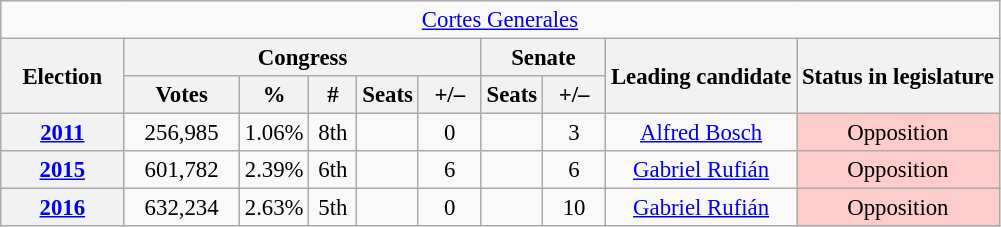<table class="wikitable" style="font-size:95%; text-align:center;">
<tr>
<td colspan="10"><a href='#'>Cortes Generales</a></td>
</tr>
<tr>
<th rowspan="2" width="75">Election</th>
<th colspan="5">Congress</th>
<th colspan="2">Senate</th>
<th rowspan="2">Leading candidate</th>
<th rowspan="2">Status in legislature</th>
</tr>
<tr>
<th width="70">Votes</th>
<th width="35">%</th>
<th width="25">#</th>
<th>Seats</th>
<th width="35">+/–</th>
<th>Seats</th>
<th width="35">+/–</th>
</tr>
<tr>
<th><a href='#'>2011</a></th>
<td>256,985</td>
<td>1.06%</td>
<td>8th</td>
<td></td>
<td>0</td>
<td></td>
<td>3</td>
<td><a href='#'>Alfred Bosch</a></td>
<td style="background:#fcc;">Opposition</td>
</tr>
<tr>
<th><a href='#'>2015</a></th>
<td>601,782</td>
<td>2.39%</td>
<td>6th</td>
<td></td>
<td>6</td>
<td></td>
<td>6</td>
<td><a href='#'>Gabriel Rufián</a></td>
<td style="background:#fcc;">Opposition</td>
</tr>
<tr>
<th><a href='#'>2016</a></th>
<td>632,234</td>
<td>2.63%</td>
<td>5th</td>
<td></td>
<td>0</td>
<td></td>
<td>10</td>
<td><a href='#'>Gabriel Rufián</a></td>
<td style="background:#fcc;">Opposition</td>
</tr>
</table>
